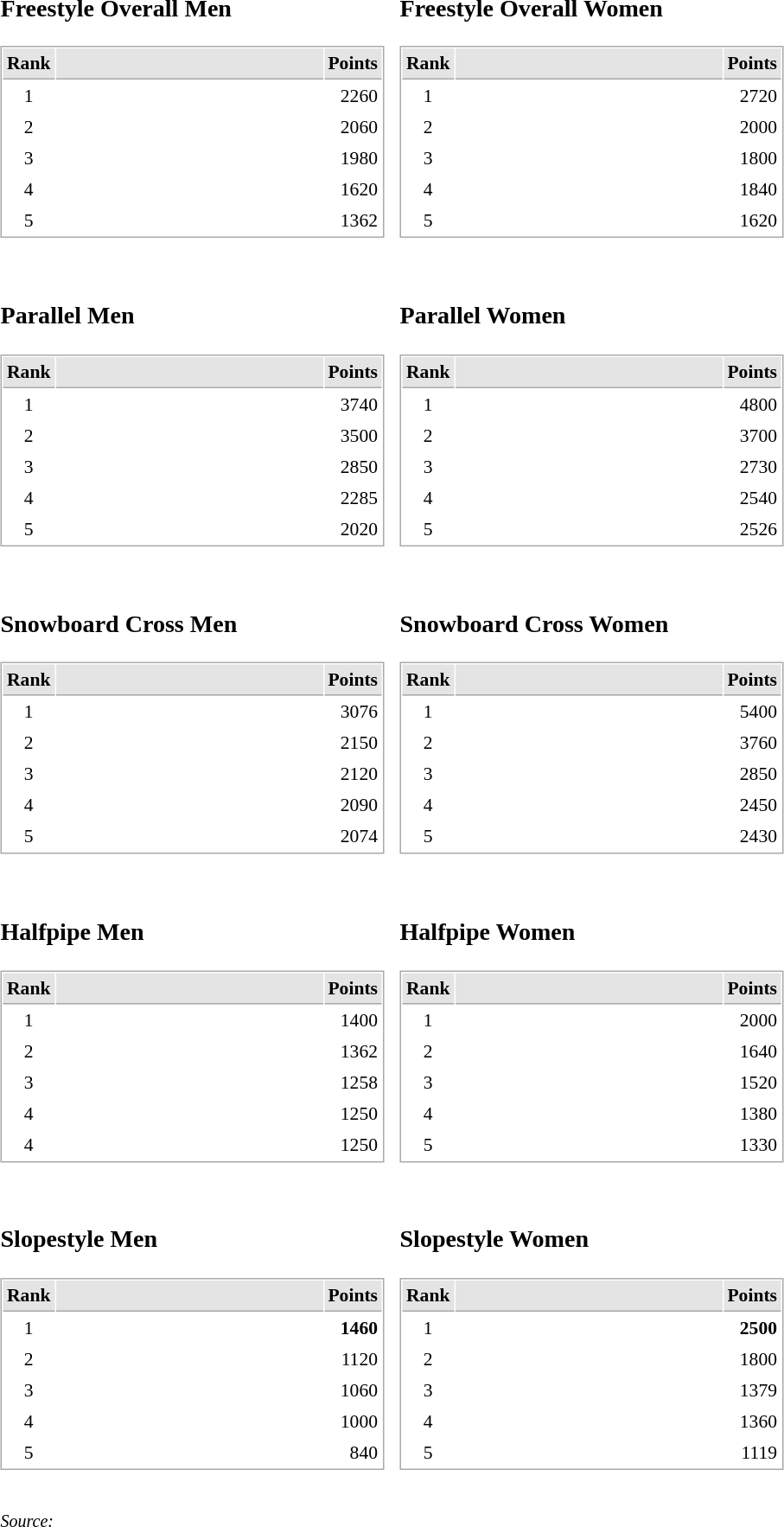<table border="0" cellspacing="10">
<tr valign=top>
<td><br><h3>Freestyle Overall Men</h3><table cellspacing="1" cellpadding="3" style="border:1px solid #AAAAAA;font-size:90%">
<tr bgcolor="#E4E4E4">
<th style="border-bottom:1px solid #AAAAAA" width=10>Rank</th>
<th style="border-bottom:1px solid #aaa; width:200px;"></th>
<th style="border-bottom:1px solid #AAAAAA" width=20>Points</th>
</tr>
<tr>
<td align="center">1</td>
<td></td>
<td align="right">2260</td>
</tr>
<tr>
<td align="center">2</td>
<td></td>
<td align="right">2060</td>
</tr>
<tr>
<td align="center">3</td>
<td></td>
<td align="right">1980</td>
</tr>
<tr>
<td align="center">4</td>
<td></td>
<td align="right">1620</td>
</tr>
<tr>
<td align="center">5</td>
<td></td>
<td align="right">1362</td>
</tr>
</table>
</td>
<td><br><h3>Freestyle Overall Women</h3><table cellspacing="1" cellpadding="3" style="border:1px solid #AAAAAA;font-size:90%">
<tr bgcolor="#E4E4E4">
<th style="border-bottom:1px solid #AAAAAA" width=10>Rank</th>
<th style="border-bottom:1px solid #aaa; width:200px;"></th>
<th style="border-bottom:1px solid #AAAAAA" width=20>Points</th>
</tr>
<tr>
<td align="center">1</td>
<td></td>
<td align="right">2720</td>
</tr>
<tr>
<td align="center">2</td>
<td></td>
<td align="right">2000</td>
</tr>
<tr>
<td align="center">3</td>
<td></td>
<td align="right">1800</td>
</tr>
<tr>
<td align="center">4</td>
<td></td>
<td align="right">1840</td>
</tr>
<tr>
<td align="center">5</td>
<td></td>
<td align="right">1620</td>
</tr>
</table>
</td>
</tr>
<tr valign=top>
<td><br><h3>Parallel Men</h3><table cellspacing="1" cellpadding="3" style="border:1px solid #AAAAAA;font-size:90%">
<tr bgcolor="#E4E4E4">
<th style="border-bottom:1px solid #AAAAAA" width=10>Rank</th>
<th style="border-bottom:1px solid #aaa; width:200px;"></th>
<th style="border-bottom:1px solid #AAAAAA" width=20>Points</th>
</tr>
<tr>
<td align="center">1</td>
<td></td>
<td align="right">3740</td>
</tr>
<tr>
<td align="center">2</td>
<td></td>
<td align="right">3500</td>
</tr>
<tr>
<td align="center">3</td>
<td></td>
<td align="right">2850</td>
</tr>
<tr>
<td align="center">4</td>
<td></td>
<td align="right">2285</td>
</tr>
<tr>
<td align="center">5</td>
<td></td>
<td align="right">2020</td>
</tr>
</table>
</td>
<td><br><h3>Parallel Women</h3><table cellspacing="1" cellpadding="3" style="border:1px solid #AAAAAA;font-size:90%">
<tr bgcolor="#E4E4E4">
<th style="border-bottom:1px solid #AAAAAA" width=10>Rank</th>
<th style="border-bottom:1px solid #aaa; width:200px;"></th>
<th style="border-bottom:1px solid #AAAAAA" width=20>Points</th>
</tr>
<tr>
<td align="center">1</td>
<td></td>
<td align="right">4800</td>
</tr>
<tr>
<td align="center">2</td>
<td></td>
<td align="right">3700</td>
</tr>
<tr>
<td align="center">3</td>
<td></td>
<td align="right">2730</td>
</tr>
<tr>
<td align="center">4</td>
<td></td>
<td align="right">2540</td>
</tr>
<tr>
<td align="center">5</td>
<td></td>
<td align="right">2526</td>
</tr>
</table>
</td>
</tr>
<tr valign=top>
<td><br><h3>Snowboard Cross Men</h3><table cellspacing="1" cellpadding="3" style="border:1px solid #AAAAAA;font-size:90%">
<tr bgcolor="#E4E4E4">
<th style="border-bottom:1px solid #AAAAAA" width=10>Rank</th>
<th style="border-bottom:1px solid #aaa; width:200px;"></th>
<th style="border-bottom:1px solid #AAAAAA" width=20>Points</th>
</tr>
<tr>
<td align="center">1</td>
<td></td>
<td align="right">3076</td>
</tr>
<tr>
<td align="center">2</td>
<td></td>
<td align="right">2150</td>
</tr>
<tr>
<td align="center">3</td>
<td></td>
<td align="right">2120</td>
</tr>
<tr>
<td align="center">4</td>
<td></td>
<td align="right">2090</td>
</tr>
<tr>
<td align="center">5</td>
<td></td>
<td align="right">2074</td>
</tr>
</table>
</td>
<td><br><h3>Snowboard Cross Women</h3><table cellspacing="1" cellpadding="3" style="border:1px solid #AAAAAA;font-size:90%">
<tr bgcolor="#E4E4E4">
<th style="border-bottom:1px solid #AAAAAA" width=10>Rank</th>
<th style="border-bottom:1px solid #aaa; width:200px;"></th>
<th style="border-bottom:1px solid #AAAAAA" width=20>Points</th>
</tr>
<tr>
<td align="center">1</td>
<td></td>
<td align="right">5400</td>
</tr>
<tr>
<td align="center">2</td>
<td></td>
<td align="right">3760</td>
</tr>
<tr>
<td align="center">3</td>
<td></td>
<td align="right">2850</td>
</tr>
<tr>
<td align="center">4</td>
<td></td>
<td align="right">2450</td>
</tr>
<tr>
<td align="center">5</td>
<td></td>
<td align="right">2430</td>
</tr>
</table>
</td>
</tr>
<tr valign=top>
<td><br><h3>Halfpipe Men</h3><table cellspacing="1" cellpadding="3" style="border:1px solid #AAAAAA;font-size:90%">
<tr bgcolor="#E4E4E4">
<th style="border-bottom:1px solid #AAAAAA" width=10>Rank</th>
<th style="border-bottom:1px solid #aaa; width:200px;"></th>
<th style="border-bottom:1px solid #AAAAAA" width=20>Points</th>
</tr>
<tr>
<td align="center">1</td>
<td></td>
<td align="right">1400</td>
</tr>
<tr>
<td align="center">2</td>
<td></td>
<td align="right">1362</td>
</tr>
<tr>
<td align="center">3</td>
<td></td>
<td align="right">1258</td>
</tr>
<tr>
<td align="center">4</td>
<td></td>
<td align="right">1250</td>
</tr>
<tr>
<td align="center">4</td>
<td></td>
<td align="right">1250</td>
</tr>
</table>
</td>
<td><br><h3>Halfpipe Women</h3><table cellspacing="1" cellpadding="3" style="border:1px solid #AAAAAA;font-size:90%">
<tr bgcolor="#E4E4E4">
<th style="border-bottom:1px solid #AAAAAA" width=10>Rank</th>
<th style="border-bottom:1px solid #aaa; width:200px;"></th>
<th style="border-bottom:1px solid #AAAAAA" width=20>Points</th>
</tr>
<tr>
<td align="center">1</td>
<td></td>
<td align="right">2000</td>
</tr>
<tr>
<td align="center">2</td>
<td></td>
<td align="right">1640</td>
</tr>
<tr>
<td align="center">3</td>
<td></td>
<td align="right">1520</td>
</tr>
<tr>
<td align="center">4</td>
<td></td>
<td align="right">1380</td>
</tr>
<tr>
<td align="center">5</td>
<td></td>
<td align="right">1330</td>
</tr>
</table>
</td>
</tr>
<tr valign=top>
<td><br><h3>Slopestyle Men</h3><table cellspacing="1" cellpadding="3" style="border:1px solid #AAAAAA;font-size:90%">
<tr bgcolor="#E4E4E4">
<th style="border-bottom:1px solid #AAAAAA" width=10>Rank</th>
<th style="border-bottom:1px solid #aaa; width:200px;"></th>
<th style="border-bottom:1px solid #AAAAAA" width=20>Points</th>
</tr>
<tr>
<td align="center">1</td>
<td></td>
<td align="right"><strong>1460</strong></td>
</tr>
<tr>
<td align="center">2</td>
<td></td>
<td align="right">1120</td>
</tr>
<tr>
<td align="center">3</td>
<td></td>
<td align="right">1060</td>
</tr>
<tr>
<td align="center">4</td>
<td></td>
<td align="right">1000</td>
</tr>
<tr>
<td align="center">5</td>
<td></td>
<td align="right">840</td>
</tr>
</table>
</td>
<td><br><h3>Slopestyle Women</h3><table cellspacing="1" cellpadding="3" style="border:1px solid #AAAAAA;font-size:90%">
<tr bgcolor="#E4E4E4">
<th style="border-bottom:1px solid #AAAAAA" width=10>Rank</th>
<th style="border-bottom:1px solid #aaa; width:200px;"></th>
<th style="border-bottom:1px solid #AAAAAA" width=20>Points</th>
</tr>
<tr>
<td align="center">1</td>
<td></td>
<td align="right"><strong>2500</strong></td>
</tr>
<tr>
<td align="center">2</td>
<td></td>
<td align="right">1800</td>
</tr>
<tr>
<td align="center">3</td>
<td></td>
<td align="right">1379</td>
</tr>
<tr>
<td align="center">4</td>
<td></td>
<td align="right">1360</td>
</tr>
<tr>
<td align="center">5</td>
<td></td>
<td align="right">1119</td>
</tr>
</table>
</td>
</tr>
<tr valign=top>
<td><br><small><em>Source:</em></small></td>
</tr>
</table>
